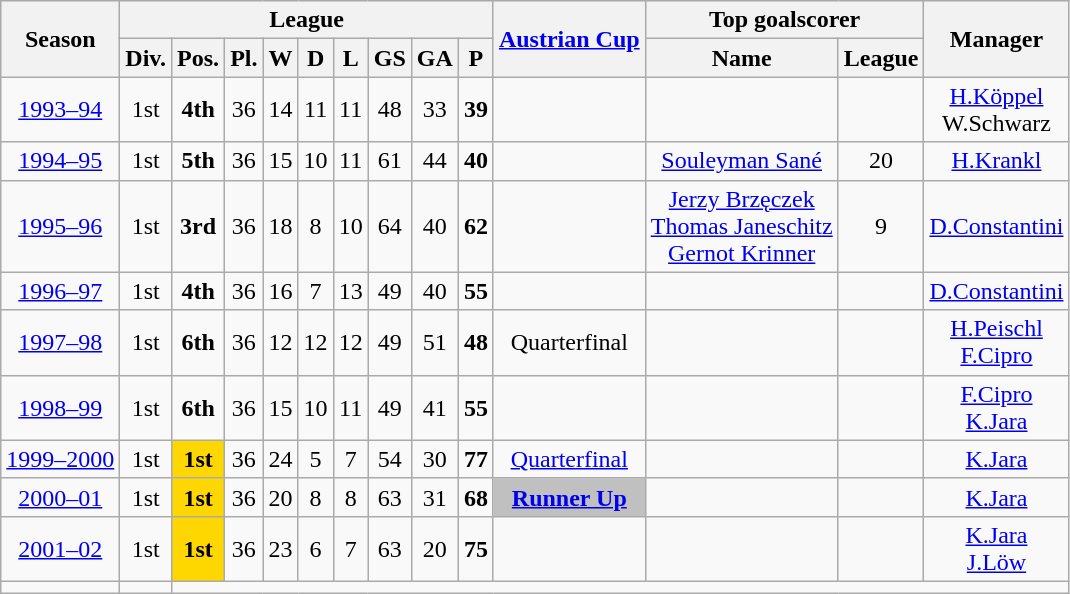<table class="wikitable">
<tr style="background:#efefef;">
<th rowspan="2">Season</th>
<th colspan="9">League</th>
<th rowspan="2"><a href='#'>Austrian Cup</a></th>
<th colspan="2">Top goalscorer</th>
<th rowspan="2">Manager</th>
</tr>
<tr>
<th>Div.</th>
<th>Pos.</th>
<th>Pl.</th>
<th>W</th>
<th>D</th>
<th>L</th>
<th>GS</th>
<th>GA</th>
<th>P</th>
<th>Name</th>
<th>League</th>
</tr>
<tr>
<td align=center><a href='#'>1993–94</a></td>
<td align=center>1st</td>
<td align=center><strong>4th</strong></td>
<td align=center>36</td>
<td align=center>14</td>
<td align=center>11</td>
<td align=center>11</td>
<td align=center>48</td>
<td align=center>33</td>
<td align=center><strong>39</strong></td>
<td align=center></td>
<td align=center></td>
<td align=center></td>
<td align=center> <a href='#'>H.Köppel</a> <br>  W.Schwarz</td>
</tr>
<tr>
<td align=center><a href='#'>1994–95</a></td>
<td align=center>1st</td>
<td align=center><strong>5th</strong></td>
<td align=center>36</td>
<td align=center>15</td>
<td align=center>10</td>
<td align=center>11</td>
<td align=center>61</td>
<td align=center>44</td>
<td align=center><strong>40</strong></td>
<td align=center></td>
<td align=center> <a href='#'>Souleyman Sané</a></td>
<td align=center>20</td>
<td align=center> <a href='#'>H.Krankl</a></td>
</tr>
<tr>
<td align=center><a href='#'>1995–96</a></td>
<td align=center>1st</td>
<td align=center><strong>3rd</strong></td>
<td align=center>36</td>
<td align=center>18</td>
<td align=center>8</td>
<td align=center>10</td>
<td align=center>64</td>
<td align=center>40</td>
<td align=center><strong>62</strong></td>
<td align=center></td>
<td align=center> <a href='#'>Jerzy Brzęczek</a> <br>  <a href='#'>Thomas Janeschitz</a> <br>  <a href='#'>Gernot Krinner</a></td>
<td align=center>9</td>
<td align=center> <a href='#'>D.Constantini</a></td>
</tr>
<tr>
<td align=center><a href='#'>1996–97</a></td>
<td align=center>1st</td>
<td align=center><strong>4th</strong></td>
<td align=center>36</td>
<td align=center>16</td>
<td align=center>7</td>
<td align=center>13</td>
<td align=center>49</td>
<td align=center>40</td>
<td align=center><strong>55</strong></td>
<td align=center></td>
<td align=center></td>
<td align=center></td>
<td align=center> <a href='#'>D.Constantini</a></td>
</tr>
<tr>
<td align=center><a href='#'>1997–98</a></td>
<td align=center>1st</td>
<td align=center><strong>6th</strong></td>
<td align=center>36</td>
<td align=center>12</td>
<td align=center>12</td>
<td align=center>12</td>
<td align=center>49</td>
<td align=center>51</td>
<td align=center><strong>48</strong></td>
<td align=center>Quarterfinal</td>
<td align=center></td>
<td align=center></td>
<td align=center> <a href='#'>H.Peischl</a> <br>  <a href='#'>F.Cipro</a></td>
</tr>
<tr>
<td align=center><a href='#'>1998–99</a></td>
<td align=center>1st</td>
<td align=center><strong>6th</strong></td>
<td align=center>36</td>
<td align=center>15</td>
<td align=center>10</td>
<td align=center>11</td>
<td align=center>49</td>
<td align=center>41</td>
<td align=center><strong>55</strong></td>
<td align=center></td>
<td align=center></td>
<td align=center></td>
<td align=center> <a href='#'>F.Cipro</a> <br>  <a href='#'>K.Jara</a></td>
</tr>
<tr>
<td align=center><a href='#'>1999–2000</a></td>
<td align=center>1st</td>
<td style="text-align:center; background:gold;"><strong>1st</strong></td>
<td align=center>36</td>
<td align=center>24</td>
<td align=center>5</td>
<td align=center>7</td>
<td align=center>54</td>
<td align=center>30</td>
<td align=center><strong>77</strong></td>
<td align=center><a href='#'>Quarterfinal</a></td>
<td align=center></td>
<td align=center></td>
<td align=center> <a href='#'>K.Jara</a></td>
</tr>
<tr>
<td align=center><a href='#'>2000–01</a></td>
<td align=center>1st</td>
<td style="text-align:center; background:gold;"><strong>1st</strong></td>
<td align=center>36</td>
<td align=center>20</td>
<td align=center>8</td>
<td align=center>8</td>
<td align=center>63</td>
<td align=center>31</td>
<td align=center><strong>68</strong></td>
<td style="text-align:center; background:silver;"><strong><a href='#'>Runner Up</a></strong></td>
<td align=center></td>
<td align=center></td>
<td align=center> <a href='#'>K.Jara</a></td>
</tr>
<tr>
<td align=center><a href='#'>2001–02</a></td>
<td align=center>1st</td>
<td style="text-align:center; background:gold;"><strong>1st</strong></td>
<td align=center>36</td>
<td align=center>23</td>
<td align=center>6</td>
<td align=center>7</td>
<td align=center>63</td>
<td align=center>20</td>
<td align=center><strong>75</strong></td>
<td align=center></td>
<td align=center></td>
<td align=center></td>
<td align=center> <a href='#'>K.Jara</a> <br>  <a href='#'>J.Löw</a></td>
</tr>
<tr>
<td></td>
<td></td>
</tr>
</table>
